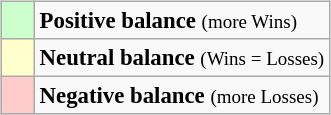<table class="wikitable" style="float:right; font-size:95%">
<tr>
<td style="background:#ccffcc;">    </td>
<td><strong>Positive balance</strong> <small>(more Wins)</small></td>
</tr>
<tr>
<td style="background:#ffffcc;">    </td>
<td><strong>Neutral balance</strong> <small>(Wins = Losses)</small></td>
</tr>
<tr>
<td style="background:#ffcccc;">    </td>
<td><strong>Negative balance</strong> <small>(more Losses)</small></td>
</tr>
</table>
